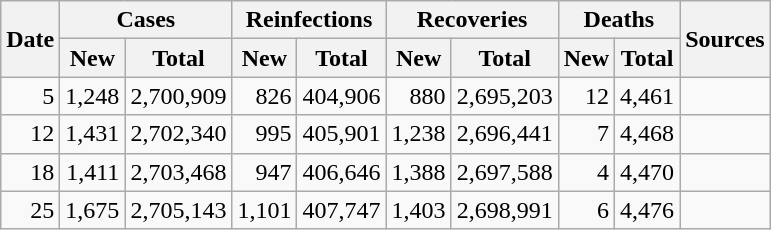<table class="wikitable sortable mw-collapsible mw-collapsed sticky-header-multi sort-under" style="text-align:right;">
<tr>
<th rowspan=2>Date</th>
<th colspan=2>Cases</th>
<th colspan=2>Reinfections</th>
<th colspan=2>Recoveries</th>
<th colspan=2>Deaths</th>
<th rowspan=2 class="unsortable">Sources</th>
</tr>
<tr>
<th>New</th>
<th>Total</th>
<th>New</th>
<th>Total</th>
<th>New</th>
<th>Total</th>
<th>New</th>
<th>Total</th>
</tr>
<tr>
<td>5</td>
<td>1,248</td>
<td>2,700,909</td>
<td>826</td>
<td>404,906</td>
<td>880</td>
<td>2,695,203</td>
<td>12</td>
<td>4,461</td>
<td></td>
</tr>
<tr>
<td>12</td>
<td>1,431</td>
<td>2,702,340</td>
<td>995</td>
<td>405,901</td>
<td>1,238</td>
<td>2,696,441</td>
<td>7</td>
<td>4,468</td>
<td></td>
</tr>
<tr>
<td>18</td>
<td>1,411</td>
<td>2,703,468</td>
<td>947</td>
<td>406,646</td>
<td>1,388</td>
<td>2,697,588</td>
<td>4</td>
<td>4,470</td>
<td></td>
</tr>
<tr>
<td>25</td>
<td>1,675</td>
<td>2,705,143</td>
<td>1,101</td>
<td>407,747</td>
<td>1,403</td>
<td>2,698,991</td>
<td>6</td>
<td>4,476</td>
<td></td>
</tr>
</table>
